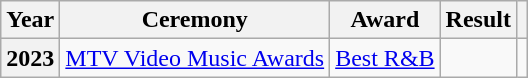<table class="wikitable sortable plainrowheaders">
<tr>
<th scope="col">Year</th>
<th scope="col">Ceremony</th>
<th scope="col">Award</th>
<th scope="col">Result</th>
<th scope="col" class="unsortable"></th>
</tr>
<tr>
<th scope="row" rowspan="6">2023</th>
<td rowspan="2"><a href='#'>MTV Video Music Awards</a></td>
<td><a href='#'>Best R&B</a></td>
<td></td>
<td></td>
</tr>
</table>
